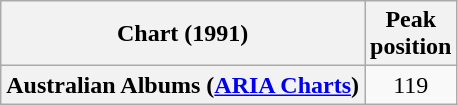<table class="wikitable sortable plainrowheaders" style="text-align:center">
<tr>
<th scope="col">Chart (1991)</th>
<th scope="col">Peak<br>position</th>
</tr>
<tr>
<th scope="row">Australian Albums (<a href='#'>ARIA Charts</a>)</th>
<td>119</td>
</tr>
</table>
